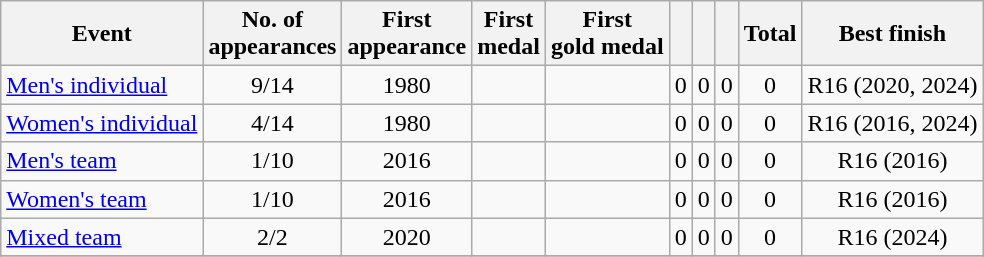<table class="wikitable sortable" style="text-align:center">
<tr>
<th>Event</th>
<th>No. of<br>appearances</th>
<th>First<br>appearance</th>
<th>First<br>medal</th>
<th>First<br>gold medal</th>
<th width:3em; font-weight:bold;"></th>
<th width:3em; font-weight:bold;"></th>
<th width:3em; font-weight:bold;"></th>
<th style="width:3; font-weight:bold;">Total</th>
<th>Best finish</th>
</tr>
<tr>
<td align=left><a href='#'>Men's individual</a></td>
<td>9/14</td>
<td>1980</td>
<td></td>
<td></td>
<td>0</td>
<td>0</td>
<td>0</td>
<td>0</td>
<td>R16 (2020, 2024)</td>
</tr>
<tr>
<td align=left><a href='#'>Women's individual</a></td>
<td>4/14</td>
<td>1980</td>
<td></td>
<td></td>
<td>0</td>
<td>0</td>
<td>0</td>
<td>0</td>
<td>R16 (2016, 2024)</td>
</tr>
<tr>
<td align=left><a href='#'>Men's team</a></td>
<td>1/10</td>
<td>2016</td>
<td></td>
<td></td>
<td>0</td>
<td>0</td>
<td>0</td>
<td>0</td>
<td>R16 (2016)</td>
</tr>
<tr>
<td align=left><a href='#'>Women's team</a></td>
<td>1/10</td>
<td>2016</td>
<td></td>
<td></td>
<td>0</td>
<td>0</td>
<td>0</td>
<td>0</td>
<td>R16 (2016)</td>
</tr>
<tr>
<td align=left><a href='#'>Mixed team</a></td>
<td>2/2</td>
<td>2020</td>
<td></td>
<td></td>
<td>0</td>
<td>0</td>
<td>0</td>
<td>0</td>
<td>R16 (2024)</td>
</tr>
<tr>
</tr>
</table>
